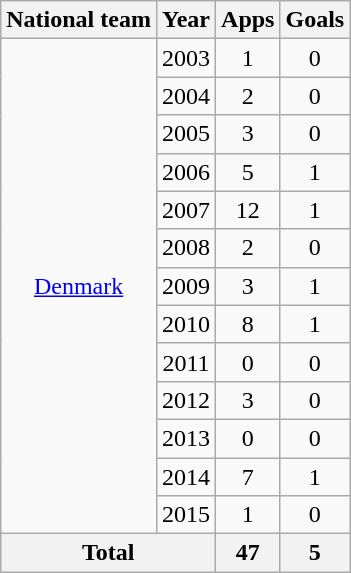<table class="wikitable" style="text-align:center">
<tr>
<th>National team</th>
<th>Year</th>
<th>Apps</th>
<th>Goals</th>
</tr>
<tr>
<td rowspan="13"><a href='#'>Denmark</a></td>
<td>2003</td>
<td>1</td>
<td>0</td>
</tr>
<tr>
<td>2004</td>
<td>2</td>
<td>0</td>
</tr>
<tr>
<td>2005</td>
<td>3</td>
<td>0</td>
</tr>
<tr>
<td>2006</td>
<td>5</td>
<td>1</td>
</tr>
<tr>
<td>2007</td>
<td>12</td>
<td>1</td>
</tr>
<tr>
<td>2008</td>
<td>2</td>
<td>0</td>
</tr>
<tr>
<td>2009</td>
<td>3</td>
<td>1</td>
</tr>
<tr>
<td>2010</td>
<td>8</td>
<td>1</td>
</tr>
<tr>
<td>2011</td>
<td>0</td>
<td>0</td>
</tr>
<tr>
<td>2012</td>
<td>3</td>
<td>0</td>
</tr>
<tr>
<td>2013</td>
<td>0</td>
<td>0</td>
</tr>
<tr>
<td>2014</td>
<td>7</td>
<td>1</td>
</tr>
<tr>
<td>2015</td>
<td>1</td>
<td>0</td>
</tr>
<tr>
<th colspan="2">Total</th>
<th>47</th>
<th>5</th>
</tr>
</table>
